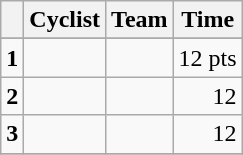<table class="wikitable">
<tr>
<th></th>
<th>Cyclist</th>
<th>Team</th>
<th>Time</th>
</tr>
<tr style="background:lightgreen">
</tr>
<tr>
<td><strong>1</strong></td>
<td></td>
<td></td>
<td align="right">12 pts</td>
</tr>
<tr>
<td><strong>2</strong></td>
<td></td>
<td></td>
<td align="right">12</td>
</tr>
<tr>
<td><strong>3</strong></td>
<td></td>
<td></td>
<td align="right">12</td>
</tr>
<tr>
</tr>
</table>
